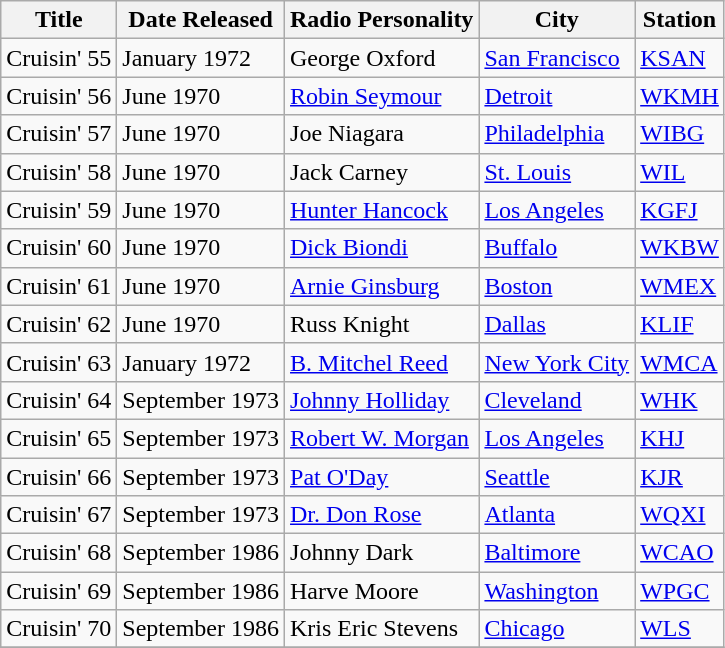<table class="wikitable">
<tr>
<th>Title</th>
<th>Date Released</th>
<th>Radio Personality</th>
<th>City</th>
<th>Station</th>
</tr>
<tr>
<td>Cruisin' 55</td>
<td>January 1972</td>
<td>George Oxford</td>
<td><a href='#'>San Francisco</a></td>
<td><a href='#'>KSAN</a></td>
</tr>
<tr>
<td>Cruisin' 56</td>
<td>June 1970</td>
<td><a href='#'>Robin Seymour</a></td>
<td><a href='#'>Detroit</a></td>
<td><a href='#'>WKMH</a></td>
</tr>
<tr>
<td>Cruisin' 57</td>
<td>June 1970</td>
<td>Joe Niagara</td>
<td><a href='#'>Philadelphia</a></td>
<td><a href='#'>WIBG</a></td>
</tr>
<tr>
<td>Cruisin' 58</td>
<td>June 1970</td>
<td>Jack Carney</td>
<td><a href='#'>St. Louis</a></td>
<td><a href='#'>WIL</a></td>
</tr>
<tr>
<td>Cruisin' 59</td>
<td>June 1970</td>
<td><a href='#'>Hunter Hancock</a></td>
<td><a href='#'>Los Angeles</a></td>
<td><a href='#'>KGFJ</a></td>
</tr>
<tr>
<td>Cruisin' 60</td>
<td>June 1970</td>
<td><a href='#'>Dick Biondi</a></td>
<td><a href='#'>Buffalo</a></td>
<td><a href='#'>WKBW</a></td>
</tr>
<tr>
<td>Cruisin' 61</td>
<td>June 1970</td>
<td><a href='#'>Arnie Ginsburg</a></td>
<td><a href='#'>Boston</a></td>
<td><a href='#'>WMEX</a></td>
</tr>
<tr>
<td>Cruisin' 62</td>
<td>June 1970</td>
<td>Russ Knight</td>
<td><a href='#'>Dallas</a></td>
<td><a href='#'>KLIF</a></td>
</tr>
<tr>
<td>Cruisin' 63</td>
<td>January 1972</td>
<td><a href='#'>B. Mitchel Reed</a></td>
<td><a href='#'>New York City</a></td>
<td><a href='#'>WMCA</a></td>
</tr>
<tr>
<td>Cruisin' 64</td>
<td>September 1973</td>
<td><a href='#'>Johnny Holliday</a></td>
<td><a href='#'>Cleveland</a></td>
<td><a href='#'>WHK</a></td>
</tr>
<tr>
<td>Cruisin' 65</td>
<td>September 1973</td>
<td><a href='#'>Robert W. Morgan</a></td>
<td><a href='#'>Los Angeles</a></td>
<td><a href='#'>KHJ</a></td>
</tr>
<tr>
<td>Cruisin' 66</td>
<td>September 1973</td>
<td><a href='#'>Pat O'Day</a></td>
<td><a href='#'>Seattle</a></td>
<td><a href='#'>KJR</a></td>
</tr>
<tr>
<td>Cruisin' 67</td>
<td>September 1973</td>
<td><a href='#'>Dr. Don Rose</a></td>
<td><a href='#'>Atlanta</a></td>
<td><a href='#'>WQXI</a></td>
</tr>
<tr>
<td>Cruisin' 68</td>
<td>September 1986</td>
<td>Johnny Dark</td>
<td><a href='#'>Baltimore</a></td>
<td><a href='#'>WCAO</a></td>
</tr>
<tr>
<td>Cruisin' 69</td>
<td>September 1986</td>
<td>Harve Moore</td>
<td><a href='#'>Washington</a></td>
<td><a href='#'>WPGC</a></td>
</tr>
<tr>
<td>Cruisin' 70</td>
<td>September 1986</td>
<td>Kris Eric Stevens</td>
<td><a href='#'>Chicago</a></td>
<td><a href='#'>WLS</a></td>
</tr>
<tr>
</tr>
</table>
